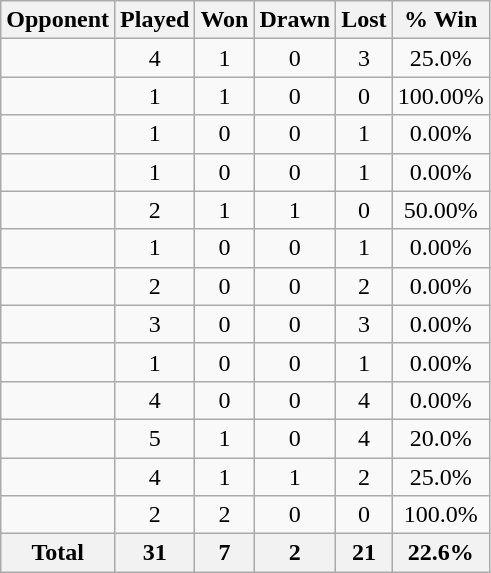<table class="wikitable sortable" style="text-align: center;">
<tr>
<th>Opponent</th>
<th>Played</th>
<th>Won</th>
<th>Drawn</th>
<th>Lost</th>
<th>% Win</th>
</tr>
<tr>
<td align="left"></td>
<td>4</td>
<td>1</td>
<td>0</td>
<td>3</td>
<td>25.0%</td>
</tr>
<tr>
<td align="left"></td>
<td>1</td>
<td>1</td>
<td>0</td>
<td>0</td>
<td>100.00%</td>
</tr>
<tr>
<td align="left"></td>
<td>1</td>
<td>0</td>
<td>0</td>
<td>1</td>
<td>0.00%</td>
</tr>
<tr>
<td align="left"></td>
<td>1</td>
<td>0</td>
<td>0</td>
<td>1</td>
<td>0.00%</td>
</tr>
<tr>
<td align="left"></td>
<td>2</td>
<td>1</td>
<td>1</td>
<td>0</td>
<td>50.00%</td>
</tr>
<tr>
<td align="left"></td>
<td>1</td>
<td>0</td>
<td>0</td>
<td>1</td>
<td>0.00%</td>
</tr>
<tr>
<td align="left"></td>
<td>2</td>
<td>0</td>
<td>0</td>
<td>2</td>
<td>0.00%</td>
</tr>
<tr>
<td align="left"></td>
<td>3</td>
<td>0</td>
<td>0</td>
<td>3</td>
<td>0.00%</td>
</tr>
<tr>
<td align="left"></td>
<td>1</td>
<td>0</td>
<td>0</td>
<td>1</td>
<td>0.00%</td>
</tr>
<tr>
<td align="left"></td>
<td>4</td>
<td>0</td>
<td>0</td>
<td>4</td>
<td>0.00%</td>
</tr>
<tr>
<td align="left"></td>
<td>5</td>
<td>1</td>
<td>0</td>
<td>4</td>
<td>20.0%</td>
</tr>
<tr>
<td align="left"></td>
<td>4</td>
<td>1</td>
<td>1</td>
<td>2</td>
<td>25.0%</td>
</tr>
<tr>
<td align="left"></td>
<td>2</td>
<td>2</td>
<td>0</td>
<td>0</td>
<td>100.0%</td>
</tr>
<tr>
<th>Total</th>
<th>31</th>
<th>7</th>
<th>2</th>
<th>21</th>
<th>22.6%</th>
</tr>
</table>
